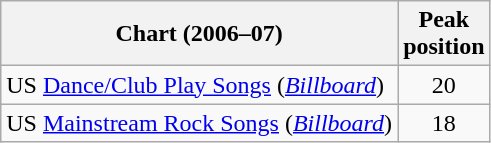<table class="wikitable sortable">
<tr>
<th>Chart (2006–07)</th>
<th>Peak<br>position</th>
</tr>
<tr>
<td align="left">US <a href='#'>Dance/Club Play Songs</a> (<em><a href='#'>Billboard</a></em>)</td>
<td align="center">20</td>
</tr>
<tr>
<td align="left">US <a href='#'>Mainstream Rock Songs</a> (<em><a href='#'>Billboard</a></em>)</td>
<td align="center">18</td>
</tr>
</table>
